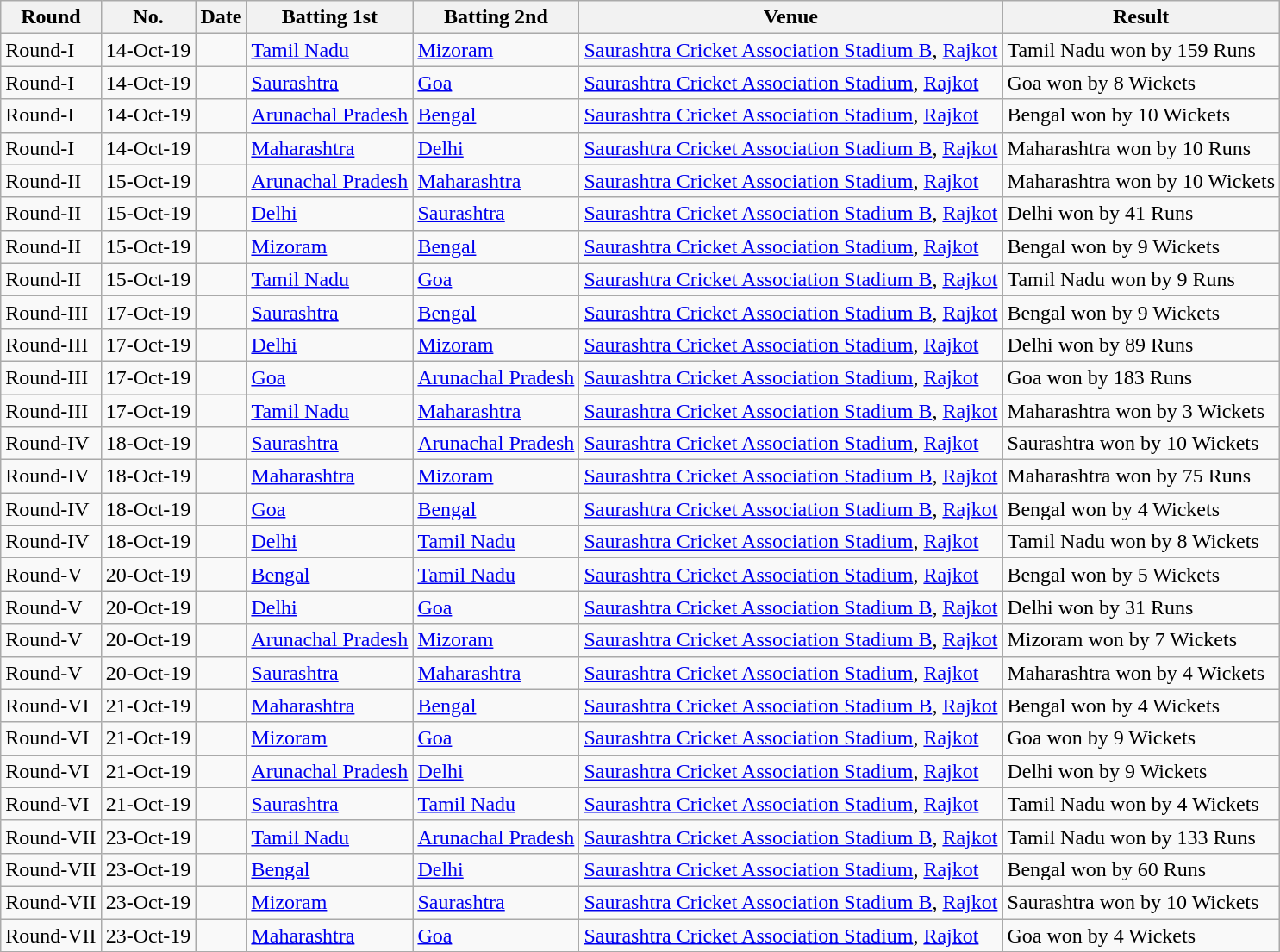<table class="wikitable collapsible sortable collapsed">
<tr>
<th>Round</th>
<th>No.</th>
<th>Date</th>
<th>Batting 1st</th>
<th>Batting 2nd</th>
<th>Venue</th>
<th>Result</th>
</tr>
<tr>
<td>Round-I</td>
<td>14-Oct-19</td>
<td></td>
<td><a href='#'>Tamil Nadu</a></td>
<td><a href='#'>Mizoram</a></td>
<td><a href='#'>Saurashtra Cricket Association Stadium B</a>, <a href='#'>Rajkot</a></td>
<td>Tamil Nadu won by 159 Runs</td>
</tr>
<tr>
<td>Round-I</td>
<td>14-Oct-19</td>
<td></td>
<td><a href='#'>Saurashtra</a></td>
<td><a href='#'>Goa</a></td>
<td><a href='#'>Saurashtra Cricket Association Stadium</a>, <a href='#'>Rajkot</a></td>
<td>Goa won by 8 Wickets</td>
</tr>
<tr>
<td>Round-I</td>
<td>14-Oct-19</td>
<td></td>
<td><a href='#'>Arunachal Pradesh</a></td>
<td><a href='#'>Bengal</a></td>
<td><a href='#'>Saurashtra Cricket Association Stadium</a>, <a href='#'>Rajkot</a></td>
<td>Bengal won by 10 Wickets</td>
</tr>
<tr>
<td>Round-I</td>
<td>14-Oct-19</td>
<td></td>
<td><a href='#'>Maharashtra</a></td>
<td><a href='#'>Delhi</a></td>
<td><a href='#'>Saurashtra Cricket Association Stadium B</a>, <a href='#'>Rajkot</a></td>
<td>Maharashtra won by 10 Runs</td>
</tr>
<tr>
<td>Round-II</td>
<td>15-Oct-19</td>
<td></td>
<td><a href='#'>Arunachal Pradesh</a></td>
<td><a href='#'>Maharashtra</a></td>
<td><a href='#'>Saurashtra Cricket Association Stadium</a>, <a href='#'>Rajkot</a></td>
<td>Maharashtra won by 10 Wickets</td>
</tr>
<tr>
<td>Round-II</td>
<td>15-Oct-19</td>
<td></td>
<td><a href='#'>Delhi</a></td>
<td><a href='#'>Saurashtra</a></td>
<td><a href='#'>Saurashtra Cricket Association Stadium B</a>, <a href='#'>Rajkot</a></td>
<td>Delhi won by 41 Runs</td>
</tr>
<tr>
<td>Round-II</td>
<td>15-Oct-19</td>
<td></td>
<td><a href='#'>Mizoram</a></td>
<td><a href='#'>Bengal</a></td>
<td><a href='#'>Saurashtra Cricket Association Stadium</a>, <a href='#'>Rajkot</a></td>
<td>Bengal won by 9 Wickets</td>
</tr>
<tr>
<td>Round-II</td>
<td>15-Oct-19</td>
<td></td>
<td><a href='#'>Tamil Nadu</a></td>
<td><a href='#'>Goa</a></td>
<td><a href='#'>Saurashtra Cricket Association Stadium B</a>, <a href='#'>Rajkot</a></td>
<td>Tamil Nadu won by 9 Runs</td>
</tr>
<tr>
<td>Round-III</td>
<td>17-Oct-19</td>
<td></td>
<td><a href='#'>Saurashtra</a></td>
<td><a href='#'>Bengal</a></td>
<td><a href='#'>Saurashtra Cricket Association Stadium B</a>, <a href='#'>Rajkot</a></td>
<td>Bengal won by 9 Wickets</td>
</tr>
<tr>
<td>Round-III</td>
<td>17-Oct-19</td>
<td></td>
<td><a href='#'>Delhi</a></td>
<td><a href='#'>Mizoram</a></td>
<td><a href='#'>Saurashtra Cricket Association Stadium</a>, <a href='#'>Rajkot</a></td>
<td>Delhi won by 89 Runs</td>
</tr>
<tr>
<td>Round-III</td>
<td>17-Oct-19</td>
<td></td>
<td><a href='#'>Goa</a></td>
<td><a href='#'>Arunachal Pradesh</a></td>
<td><a href='#'>Saurashtra Cricket Association Stadium</a>, <a href='#'>Rajkot</a></td>
<td>Goa won by 183 Runs</td>
</tr>
<tr>
<td>Round-III</td>
<td>17-Oct-19</td>
<td></td>
<td><a href='#'>Tamil Nadu</a></td>
<td><a href='#'>Maharashtra</a></td>
<td><a href='#'>Saurashtra Cricket Association Stadium B</a>, <a href='#'>Rajkot</a></td>
<td>Maharashtra won by 3 Wickets</td>
</tr>
<tr>
<td>Round-IV</td>
<td>18-Oct-19</td>
<td></td>
<td><a href='#'>Saurashtra</a></td>
<td><a href='#'>Arunachal Pradesh</a></td>
<td><a href='#'>Saurashtra Cricket Association Stadium</a>, <a href='#'>Rajkot</a></td>
<td>Saurashtra won by 10 Wickets</td>
</tr>
<tr>
<td>Round-IV</td>
<td>18-Oct-19</td>
<td></td>
<td><a href='#'>Maharashtra</a></td>
<td><a href='#'>Mizoram</a></td>
<td><a href='#'>Saurashtra Cricket Association Stadium B</a>, <a href='#'>Rajkot</a></td>
<td>Maharashtra won by 75 Runs</td>
</tr>
<tr>
<td>Round-IV</td>
<td>18-Oct-19</td>
<td></td>
<td><a href='#'>Goa</a></td>
<td><a href='#'>Bengal</a></td>
<td><a href='#'>Saurashtra Cricket Association Stadium B</a>, <a href='#'>Rajkot</a></td>
<td>Bengal won by 4 Wickets</td>
</tr>
<tr>
<td>Round-IV</td>
<td>18-Oct-19</td>
<td></td>
<td><a href='#'>Delhi</a></td>
<td><a href='#'>Tamil Nadu</a></td>
<td><a href='#'>Saurashtra Cricket Association Stadium</a>, <a href='#'>Rajkot</a></td>
<td>Tamil Nadu won by 8 Wickets</td>
</tr>
<tr>
<td>Round-V</td>
<td>20-Oct-19</td>
<td></td>
<td><a href='#'>Bengal</a></td>
<td><a href='#'>Tamil Nadu</a></td>
<td><a href='#'>Saurashtra Cricket Association Stadium</a>, <a href='#'>Rajkot</a></td>
<td>Bengal won by 5 Wickets</td>
</tr>
<tr>
<td>Round-V</td>
<td>20-Oct-19</td>
<td></td>
<td><a href='#'>Delhi</a></td>
<td><a href='#'>Goa</a></td>
<td><a href='#'>Saurashtra Cricket Association Stadium B</a>, <a href='#'>Rajkot</a></td>
<td>Delhi won by 31 Runs</td>
</tr>
<tr>
<td>Round-V</td>
<td>20-Oct-19</td>
<td></td>
<td><a href='#'>Arunachal Pradesh</a></td>
<td><a href='#'>Mizoram</a></td>
<td><a href='#'>Saurashtra Cricket Association Stadium B</a>, <a href='#'>Rajkot</a></td>
<td>Mizoram won by 7 Wickets</td>
</tr>
<tr>
<td>Round-V</td>
<td>20-Oct-19</td>
<td></td>
<td><a href='#'>Saurashtra</a></td>
<td><a href='#'>Maharashtra</a></td>
<td><a href='#'>Saurashtra Cricket Association Stadium</a>, <a href='#'>Rajkot</a></td>
<td>Maharashtra won by 4 Wickets</td>
</tr>
<tr>
<td>Round-VI</td>
<td>21-Oct-19</td>
<td></td>
<td><a href='#'>Maharashtra</a></td>
<td><a href='#'>Bengal</a></td>
<td><a href='#'>Saurashtra Cricket Association Stadium B</a>, <a href='#'>Rajkot</a></td>
<td>Bengal won by 4 Wickets</td>
</tr>
<tr>
<td>Round-VI</td>
<td>21-Oct-19</td>
<td></td>
<td><a href='#'>Mizoram</a></td>
<td><a href='#'>Goa</a></td>
<td><a href='#'>Saurashtra Cricket Association Stadium</a>, <a href='#'>Rajkot</a></td>
<td>Goa won by 9 Wickets</td>
</tr>
<tr>
<td>Round-VI</td>
<td>21-Oct-19</td>
<td></td>
<td><a href='#'>Arunachal Pradesh</a></td>
<td><a href='#'>Delhi</a></td>
<td><a href='#'>Saurashtra Cricket Association Stadium</a>, <a href='#'>Rajkot</a></td>
<td>Delhi won by 9 Wickets</td>
</tr>
<tr>
<td>Round-VI</td>
<td>21-Oct-19</td>
<td></td>
<td><a href='#'>Saurashtra</a></td>
<td><a href='#'>Tamil Nadu</a></td>
<td><a href='#'>Saurashtra Cricket Association Stadium</a>, <a href='#'>Rajkot</a></td>
<td>Tamil Nadu won by 4 Wickets</td>
</tr>
<tr>
<td>Round-VII</td>
<td>23-Oct-19</td>
<td></td>
<td><a href='#'>Tamil Nadu</a></td>
<td><a href='#'>Arunachal Pradesh</a></td>
<td><a href='#'>Saurashtra Cricket Association Stadium B</a>, <a href='#'>Rajkot</a></td>
<td>Tamil Nadu won by 133 Runs</td>
</tr>
<tr>
<td>Round-VII</td>
<td>23-Oct-19</td>
<td></td>
<td><a href='#'>Bengal</a></td>
<td><a href='#'>Delhi</a></td>
<td><a href='#'>Saurashtra Cricket Association Stadium</a>, <a href='#'>Rajkot</a></td>
<td>Bengal won by 60 Runs</td>
</tr>
<tr>
<td>Round-VII</td>
<td>23-Oct-19</td>
<td></td>
<td><a href='#'>Mizoram</a></td>
<td><a href='#'>Saurashtra</a></td>
<td><a href='#'>Saurashtra Cricket Association Stadium B</a>, <a href='#'>Rajkot</a></td>
<td>Saurashtra won by 10 Wickets</td>
</tr>
<tr>
<td>Round-VII</td>
<td>23-Oct-19</td>
<td></td>
<td><a href='#'>Maharashtra</a></td>
<td><a href='#'>Goa</a></td>
<td><a href='#'>Saurashtra Cricket Association Stadium</a>, <a href='#'>Rajkot</a></td>
<td>Goa won by 4 Wickets</td>
</tr>
<tr>
</tr>
</table>
